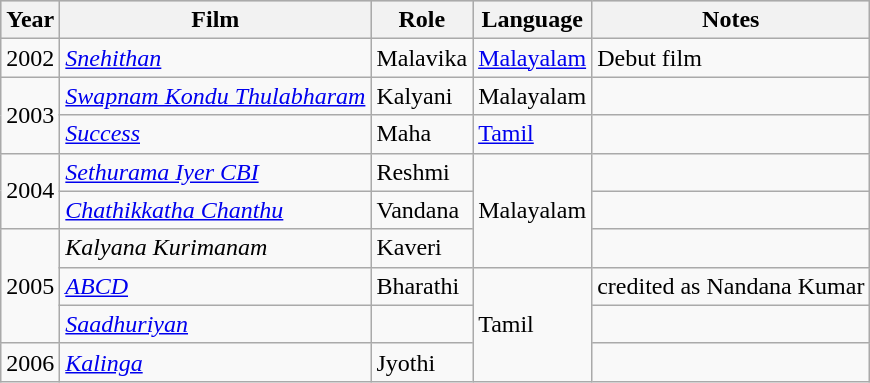<table class="wikitable sortable" class="wikitable">
<tr style="background:#ccc; text-align:center;">
<th>Year</th>
<th>Film</th>
<th>Role</th>
<th>Language</th>
<th>Notes</th>
</tr>
<tr>
<td>2002</td>
<td><em><a href='#'>Snehithan</a></em></td>
<td>Malavika</td>
<td><a href='#'>Malayalam</a></td>
<td>Debut film</td>
</tr>
<tr>
<td rowspan="2">2003</td>
<td><em><a href='#'>Swapnam Kondu Thulabharam</a></em></td>
<td>Kalyani</td>
<td>Malayalam</td>
<td></td>
</tr>
<tr>
<td><a href='#'><em>Success</em></a></td>
<td>Maha</td>
<td><a href='#'>Tamil</a></td>
<td></td>
</tr>
<tr>
<td rowspan="2">2004</td>
<td><em><a href='#'>Sethurama Iyer CBI</a></em></td>
<td>Reshmi</td>
<td rowspan="3">Malayalam</td>
<td></td>
</tr>
<tr>
<td><em><a href='#'>Chathikkatha Chanthu</a></em></td>
<td>Vandana</td>
<td></td>
</tr>
<tr>
<td rowspan="3">2005</td>
<td><em>Kalyana Kurimanam</em></td>
<td>Kaveri</td>
<td></td>
</tr>
<tr>
<td><a href='#'><em>ABCD</em></a></td>
<td>Bharathi</td>
<td rowspan="3">Tamil</td>
<td>credited as Nandana Kumar</td>
</tr>
<tr>
<td><em><a href='#'>Saadhuriyan</a></em></td>
<td></td>
<td></td>
</tr>
<tr>
<td>2006</td>
<td><a href='#'><em>Kalinga</em></a></td>
<td>Jyothi</td>
<td></td>
</tr>
</table>
